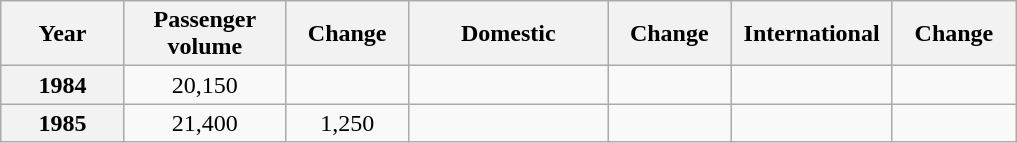<table class="wikitable sortable">
<tr>
<th style="width:75px">Year</th>
<th style="width:100px">Passenger volume</th>
<th style="width:75px">Change</th>
<th style="width:125px">Domestic</th>
<th style="width:75px">Change</th>
<th style="width:100px">International</th>
<th style="width:75px">Change</th>
</tr>
<tr style="text-align:center;">
<th>1984</th>
<td>20,150</td>
<td></td>
<td></td>
<td></td>
<td></td>
<td></td>
</tr>
<tr style="text-align:center;">
<th>1985</th>
<td>21,400</td>
<td>1,250</td>
<td></td>
<td></td>
<td></td>
<td></td>
</tr>
</table>
